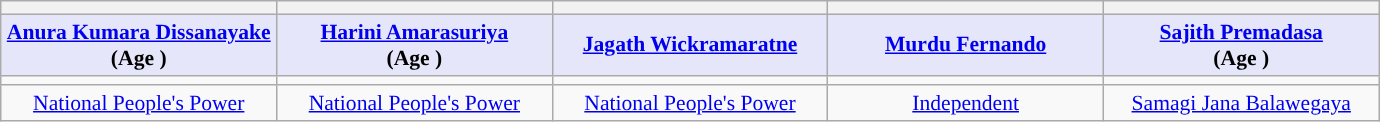<table class=wikitable style="margin:1em auto; font-size:90%; text-align:center;">
<tr>
<th style="font-size:135%; width:175px; background:"><a href='#'></a></th>
<th style="font-size:135%; width:175px; background:"><a href='#'></a></th>
<th style="font-size:135%; width:175px; background:"><a href='#'></a></th>
<th style="font-size:135%; width:175px; background:"><a href='#'></a></th>
<th style="font-size:135%; width:175px; background:"><a href='#'></a></th>
</tr>
<tr>
<th style="background:lavender;"><a href='#'>Anura Kumara Dissanayake</a><br>(Age )</th>
<th style="background:lavender;"><a href='#'>Harini Amarasuriya</a><br>(Age )</th>
<th style="background:lavender;"><a href='#'>Jagath Wickramaratne</a><br></th>
<th style="background:lavender;"><a href='#'>Murdu Fernando</a><br></th>
<th style="background:lavender;"><a href='#'>Sajith Premadasa</a><br>(Age )</th>
</tr>
<tr>
<td></td>
<td></td>
<td></td>
<td></td>
<td></td>
</tr>
<tr>
<td><a href='#'>National People's Power</a><br></td>
<td><a href='#'>National People's Power</a><br></td>
<td><a href='#'>National People's Power</a><br></td>
<td><a href='#'>Independent</a><br></td>
<td><a href='#'>Samagi Jana Balawegaya</a><br></td>
</tr>
</table>
